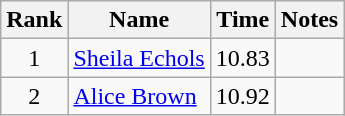<table class="wikitable sortable" style="text-align:center">
<tr>
<th>Rank</th>
<th>Name</th>
<th>Time</th>
<th>Notes</th>
</tr>
<tr>
<td>1</td>
<td align=left><a href='#'>Sheila Echols</a></td>
<td>10.83</td>
<td></td>
</tr>
<tr>
<td>2</td>
<td align=left><a href='#'>Alice Brown</a></td>
<td>10.92</td>
<td></td>
</tr>
</table>
